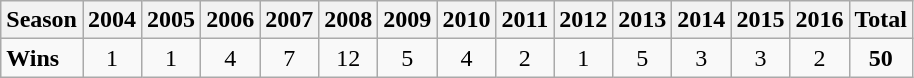<table class="wikitable">
<tr>
<th>Season</th>
<th>2004</th>
<th>2005</th>
<th>2006</th>
<th>2007</th>
<th>2008</th>
<th>2009</th>
<th>2010</th>
<th>2011</th>
<th>2012</th>
<th>2013</th>
<th>2014</th>
<th>2015</th>
<th>2016</th>
<th><strong>Total</strong></th>
</tr>
<tr align=center>
<td align=left><strong>Wins</strong></td>
<td>1</td>
<td>1</td>
<td>4</td>
<td>7</td>
<td>12</td>
<td>5</td>
<td>4</td>
<td>2</td>
<td>1</td>
<td>5</td>
<td>3</td>
<td>3</td>
<td>2</td>
<td><strong>50</strong></td>
</tr>
</table>
